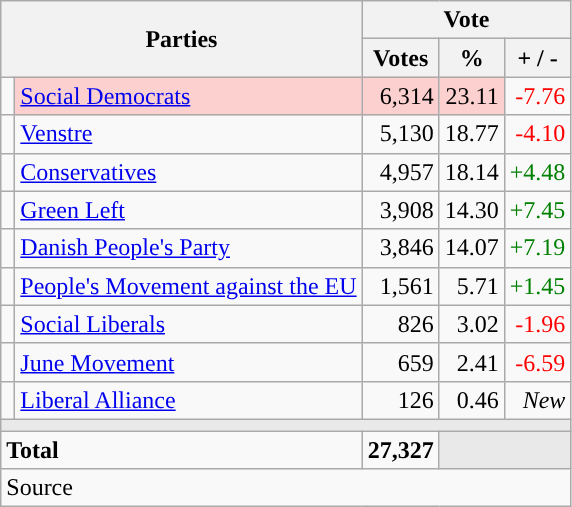<table class="wikitable" style="text-align:right;">
<tr>
<th style="text-align:centre;" rowspan="2" colspan="2" width="225">Parties</th>
<th colspan="3">Vote</th>
</tr>
<tr>
<th width="15">Votes</th>
<th width="15">%</th>
<th width="15">+ / -</th>
</tr>
<tr>
<td width="2" style="color:inherit;background:"></td>
<td bgcolor=#fbd0ce   align="left"><a href='#'>Social Democrats</a></td>
<td bgcolor=#fbd0ce>6,314</td>
<td bgcolor=#fbd0ce>23.11</td>
<td style=color:red;>-7.76</td>
</tr>
<tr>
<td width="2" style="color:inherit;background:"></td>
<td align="left"><a href='#'>Venstre</a></td>
<td>5,130</td>
<td>18.77</td>
<td style=color:red;>-4.10</td>
</tr>
<tr>
<td width="2" style="color:inherit;background:"></td>
<td align="left"><a href='#'>Conservatives</a></td>
<td>4,957</td>
<td>18.14</td>
<td style=color:green;>+4.48</td>
</tr>
<tr>
<td width="2" style="color:inherit;background:"></td>
<td align="left"><a href='#'>Green Left</a></td>
<td>3,908</td>
<td>14.30</td>
<td style=color:green;>+7.45</td>
</tr>
<tr>
<td width="2" style="color:inherit;background:"></td>
<td align="left"><a href='#'>Danish People's Party</a></td>
<td>3,846</td>
<td>14.07</td>
<td style=color:green;>+7.19</td>
</tr>
<tr>
<td width="2" style="color:inherit;background:"></td>
<td align="left"><a href='#'>People's Movement against the EU</a></td>
<td>1,561</td>
<td>5.71</td>
<td style=color:green;>+1.45</td>
</tr>
<tr>
<td width="2" style="color:inherit;background:"></td>
<td align="left"><a href='#'>Social Liberals</a></td>
<td>826</td>
<td>3.02</td>
<td style=color:red;>-1.96</td>
</tr>
<tr>
<td width="2" style="color:inherit;background:"></td>
<td align="left"><a href='#'>June Movement</a></td>
<td>659</td>
<td>2.41</td>
<td style=color:red;>-6.59</td>
</tr>
<tr>
<td width="2" style="color:inherit;background:"></td>
<td align="left"><a href='#'>Liberal Alliance</a></td>
<td>126</td>
<td>0.46</td>
<td><em>New</em></td>
</tr>
<tr>
<td colspan="7" bgcolor="#E9E9E9"></td>
</tr>
<tr>
<td align="left" colspan="2"><strong>Total</strong></td>
<td><strong>27,327</strong></td>
<td bgcolor="#E9E9E9" colspan="2"></td>
</tr>
<tr>
<td align="left" colspan="6">Source</td>
</tr>
</table>
